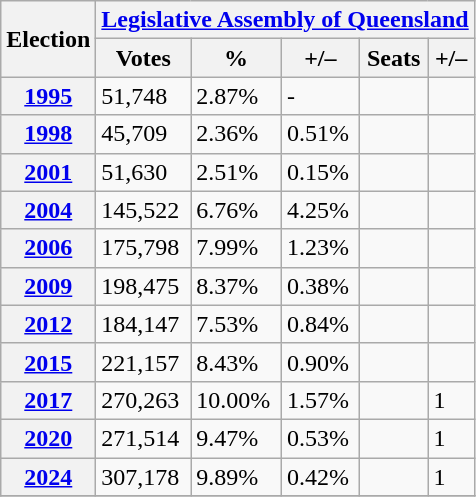<table class="wikitable">
<tr>
<th rowspan=2>Election</th>
<th colspan=5><a href='#'>Legislative Assembly of Queensland</a></th>
</tr>
<tr>
<th>Votes</th>
<th>%</th>
<th>+/–</th>
<th>Seats</th>
<th>+/–</th>
</tr>
<tr>
<th><a href='#'>1995</a></th>
<td>51,748</td>
<td>2.87%</td>
<td>-</td>
<td></td>
<td></td>
</tr>
<tr>
<th><a href='#'>1998</a></th>
<td>45,709</td>
<td>2.36%</td>
<td> 0.51%</td>
<td></td>
<td></td>
</tr>
<tr>
<th><a href='#'>2001</a></th>
<td>51,630</td>
<td>2.51%</td>
<td> 0.15%</td>
<td></td>
<td></td>
</tr>
<tr>
<th><a href='#'>2004</a></th>
<td>145,522</td>
<td>6.76%</td>
<td> 4.25%</td>
<td></td>
<td></td>
</tr>
<tr>
<th><a href='#'>2006</a></th>
<td>175,798</td>
<td>7.99%</td>
<td> 1.23%</td>
<td></td>
<td></td>
</tr>
<tr>
<th><a href='#'>2009</a></th>
<td>198,475</td>
<td>8.37%</td>
<td> 0.38%</td>
<td></td>
<td></td>
</tr>
<tr>
<th><a href='#'>2012</a></th>
<td>184,147</td>
<td>7.53%</td>
<td> 0.84%</td>
<td></td>
<td></td>
</tr>
<tr>
<th><a href='#'>2015</a></th>
<td>221,157</td>
<td>8.43%</td>
<td> 0.90%</td>
<td></td>
<td></td>
</tr>
<tr>
<th><a href='#'>2017</a></th>
<td>270,263</td>
<td>10.00%</td>
<td> 1.57%</td>
<td></td>
<td> 1</td>
</tr>
<tr>
<th><a href='#'>2020</a></th>
<td>271,514</td>
<td>9.47%</td>
<td> 0.53%</td>
<td></td>
<td> 1</td>
</tr>
<tr>
<th><a href='#'>2024</a></th>
<td>307,178</td>
<td>9.89%</td>
<td> 0.42%</td>
<td></td>
<td> 1</td>
</tr>
<tr>
</tr>
</table>
